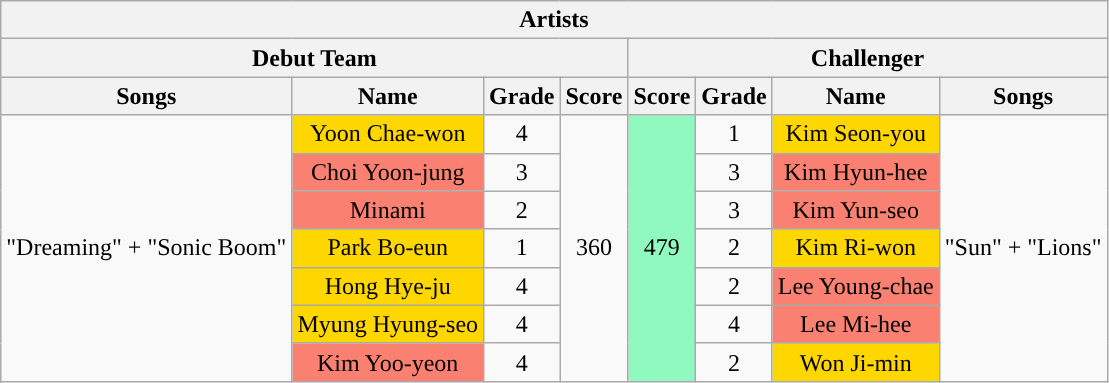<table class="wikitable" style="text-align: center">
<tr>
<th colspan="8">Artists</th>
</tr>
<tr>
<th colspan="4">Debut Team</th>
<th colspan="4">Challenger</th>
</tr>
<tr>
<th>Songs</th>
<th>Name</th>
<th>Grade</th>
<th>Score</th>
<th>Score</th>
<th>Grade</th>
<th>Name</th>
<th>Songs</th>
</tr>
<tr>
<td rowspan="7">"Dreaming" + "Sonic Boom"</td>
<td style="background:gold;">Yoon Chae-won</td>
<td>4</td>
<td rowspan="7">360</td>
<td rowspan="7" style="background:#90F9C0;">479</td>
<td>1</td>
<td style="background:gold;">Kim Seon-you</td>
<td rowspan="7">"Sun" + "Lions"</td>
</tr>
<tr>
<td style="background:salmon;">Choi Yoon-jung</td>
<td>3</td>
<td>3</td>
<td style="background:salmon;">Kim Hyun-hee</td>
</tr>
<tr>
<td style="background:salmon;">Minami</td>
<td>2</td>
<td>3</td>
<td style="background:salmon;">Kim Yun-seo</td>
</tr>
<tr>
<td style="background:gold;">Park Bo-eun</td>
<td>1</td>
<td>2</td>
<td style="background:gold;">Kim Ri-won</td>
</tr>
<tr>
<td style="background:gold;">Hong Hye-ju</td>
<td>4</td>
<td>2</td>
<td style="background:salmon;">Lee Young-chae</td>
</tr>
<tr>
<td style="background:gold;">Myung Hyung-seo</td>
<td>4</td>
<td>4</td>
<td style="background:salmon;">Lee Mi-hee</td>
</tr>
<tr>
<td style="background:salmon;">Kim Yoo-yeon</td>
<td>4</td>
<td>2</td>
<td style="background:gold;">Won Ji-min</td>
</tr>
</table>
